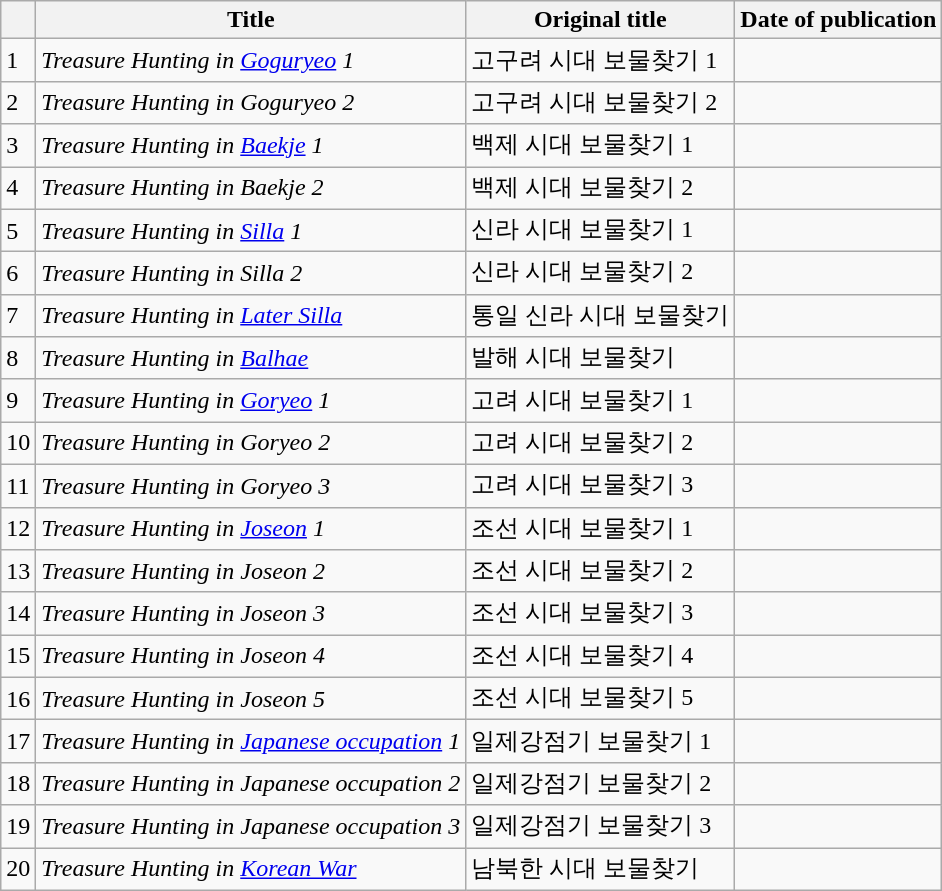<table class="wikitable">
<tr>
<th></th>
<th>Title</th>
<th>Original title</th>
<th>Date of publication</th>
</tr>
<tr>
<td>1</td>
<td><em>Treasure Hunting in <a href='#'>Goguryeo</a> 1</em></td>
<td>고구려 시대 보물찾기 1</td>
<td></td>
</tr>
<tr>
<td>2</td>
<td><em>Treasure Hunting in Goguryeo 2</em></td>
<td>고구려 시대 보물찾기 2</td>
<td></td>
</tr>
<tr>
<td>3</td>
<td><em>Treasure Hunting in <a href='#'>Baekje</a> 1</em></td>
<td>백제 시대 보물찾기 1</td>
<td></td>
</tr>
<tr>
<td>4</td>
<td><em>Treasure Hunting in Baekje 2</em></td>
<td>백제 시대 보물찾기 2</td>
<td></td>
</tr>
<tr>
<td>5</td>
<td><em>Treasure Hunting in <a href='#'>Silla</a> 1</em></td>
<td>신라 시대 보물찾기 1</td>
<td></td>
</tr>
<tr>
<td>6</td>
<td><em>Treasure Hunting in Silla 2</em></td>
<td>신라 시대 보물찾기 2</td>
<td></td>
</tr>
<tr>
<td>7</td>
<td><em>Treasure Hunting in <a href='#'>Later Silla</a></em></td>
<td>통일 신라 시대 보물찾기</td>
<td></td>
</tr>
<tr>
<td>8</td>
<td><em>Treasure Hunting in <a href='#'>Balhae</a></em></td>
<td>발해 시대 보물찾기</td>
<td></td>
</tr>
<tr>
<td>9</td>
<td><em>Treasure Hunting in <a href='#'>Goryeo</a> 1</em></td>
<td>고려 시대 보물찾기 1</td>
<td></td>
</tr>
<tr>
<td>10</td>
<td><em>Treasure Hunting in Goryeo 2</em></td>
<td>고려 시대 보물찾기 2</td>
<td></td>
</tr>
<tr>
<td>11</td>
<td><em>Treasure Hunting in Goryeo 3</em></td>
<td>고려 시대 보물찾기 3</td>
<td></td>
</tr>
<tr>
<td>12</td>
<td><em>Treasure Hunting in <a href='#'>Joseon</a> 1</em></td>
<td>조선 시대 보물찾기 1</td>
<td></td>
</tr>
<tr>
<td>13</td>
<td><em>Treasure Hunting in Joseon 2</em></td>
<td>조선 시대 보물찾기 2</td>
<td></td>
</tr>
<tr>
<td>14</td>
<td><em>Treasure Hunting in Joseon 3</em></td>
<td>조선 시대 보물찾기 3</td>
<td></td>
</tr>
<tr>
<td>15</td>
<td><em>Treasure Hunting in Joseon 4</em></td>
<td>조선 시대 보물찾기 4</td>
<td></td>
</tr>
<tr>
<td>16</td>
<td><em>Treasure Hunting in Joseon 5</em></td>
<td>조선 시대 보물찾기 5</td>
<td></td>
</tr>
<tr>
<td>17</td>
<td><em>Treasure Hunting in <a href='#'>Japanese occupation</a> 1</em></td>
<td>일제강점기 보물찾기 1</td>
<td></td>
</tr>
<tr>
<td>18</td>
<td><em>Treasure Hunting in Japanese occupation 2</em></td>
<td>일제강점기 보물찾기 2</td>
<td></td>
</tr>
<tr>
<td>19</td>
<td><em>Treasure Hunting in Japanese occupation 3</em></td>
<td>일제강점기 보물찾기 3</td>
<td></td>
</tr>
<tr>
<td>20</td>
<td><em>Treasure Hunting in <a href='#'>Korean War</a></em></td>
<td>남북한 시대 보물찾기</td>
<td></td>
</tr>
</table>
